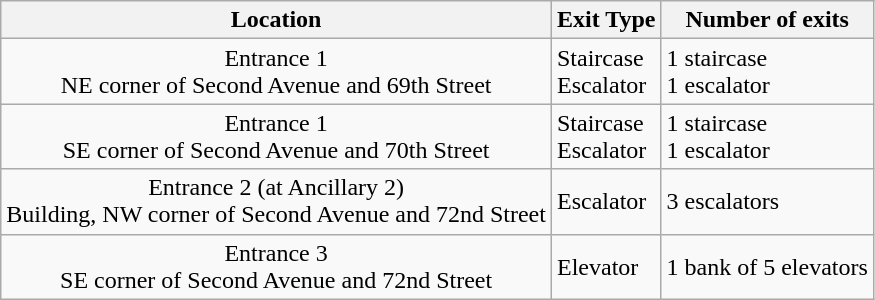<table class="wikitable">
<tr>
<th>Location</th>
<th>Exit Type</th>
<th>Number of exits</th>
</tr>
<tr>
<td style="text-align:center;">Entrance 1<br>NE corner of Second Avenue and 69th Street</td>
<td>Staircase <br> Escalator</td>
<td>1 staircase<br>1 escalator</td>
</tr>
<tr>
<td style="text-align:center;">Entrance 1<br>SE corner of Second Avenue and 70th Street</td>
<td>Staircase <br> Escalator</td>
<td>1 staircase<br>1 escalator</td>
</tr>
<tr>
<td style="text-align:center;">Entrance 2 (at Ancillary 2)<br>Building, NW corner of Second Avenue and 72nd Street</td>
<td>Escalator</td>
<td>3 escalators</td>
</tr>
<tr>
<td style="text-align:center;">Entrance 3<br> SE corner of Second Avenue and 72nd Street</td>
<td>Elevator </td>
<td>1 bank of 5 elevators</td>
</tr>
</table>
